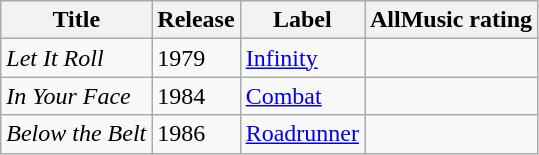<table class="wikitable">
<tr>
<th>Title</th>
<th>Release</th>
<th>Label</th>
<th>AllMusic rating</th>
</tr>
<tr>
<td><em>Let It Roll</em></td>
<td>1979</td>
<td><a href='#'>Infinity</a></td>
<td> </td>
</tr>
<tr>
<td><em>In Your Face</em></td>
<td>1984</td>
<td><a href='#'>Combat</a></td>
<td> </td>
</tr>
<tr>
<td><em>Below the Belt</em></td>
<td>1986</td>
<td><a href='#'>Roadrunner</a></td>
<td> </td>
</tr>
</table>
